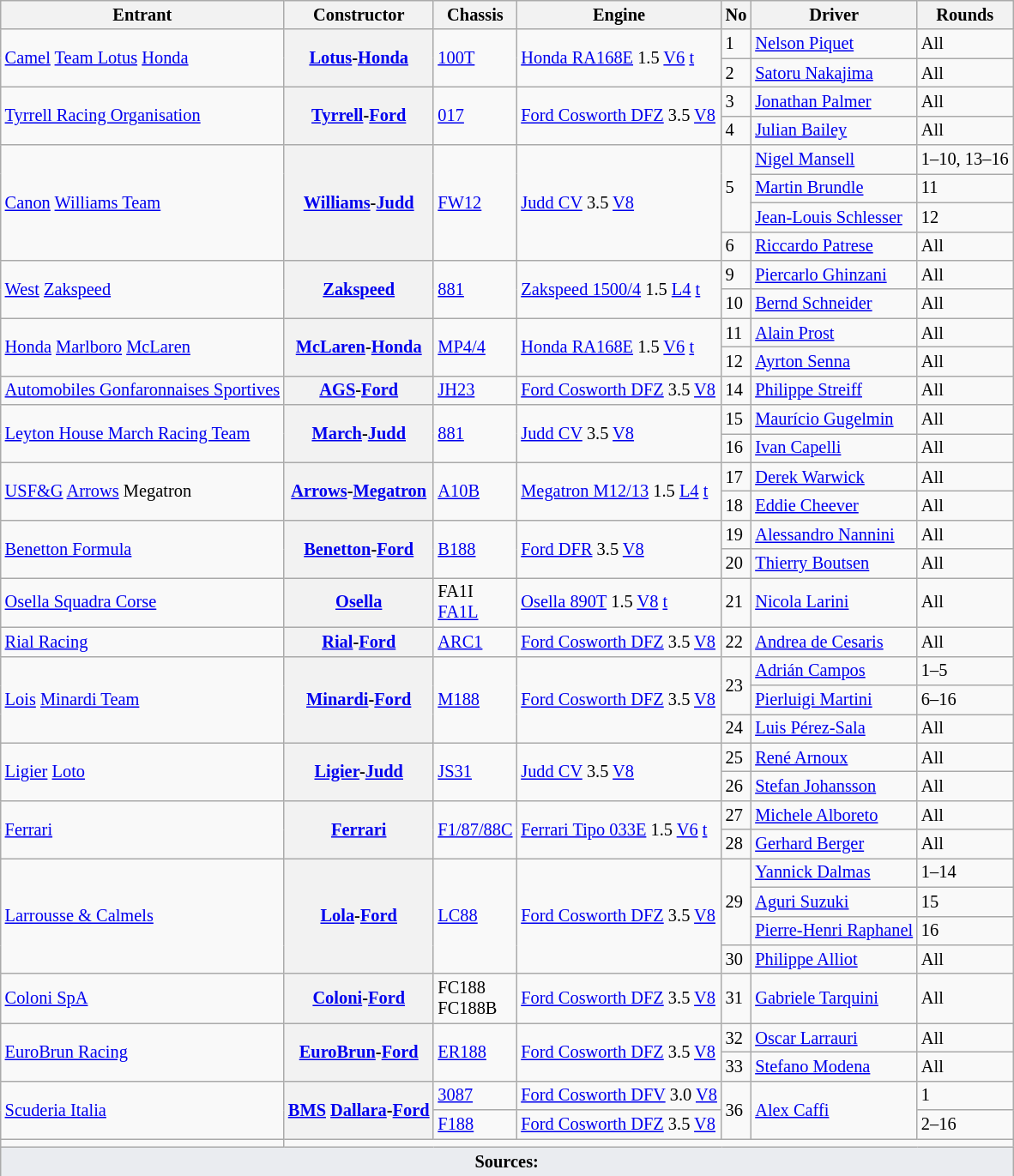<table class="wikitable sortable" style="font-size: 85%">
<tr>
<th>Entrant</th>
<th>Constructor</th>
<th>Chassis</th>
<th>Engine</th>
<th>No</th>
<th>Driver</th>
<th>Rounds</th>
</tr>
<tr>
<td rowspan="2"> <a href='#'>Camel</a> <a href='#'>Team Lotus</a> <a href='#'>Honda</a></td>
<th rowspan="2"><a href='#'>Lotus</a>-<a href='#'>Honda</a></th>
<td rowspan="2"><a href='#'>100T</a></td>
<td rowspan="2"><a href='#'>Honda RA168E</a> 1.5 <a href='#'>V6</a> <a href='#'>t</a></td>
<td>1</td>
<td> <a href='#'>Nelson Piquet</a></td>
<td>All</td>
</tr>
<tr>
<td>2</td>
<td> <a href='#'>Satoru Nakajima</a></td>
<td>All</td>
</tr>
<tr>
<td rowspan="2"> <a href='#'>Tyrrell Racing Organisation</a></td>
<th rowspan="2"><a href='#'>Tyrrell</a>-<a href='#'>Ford</a></th>
<td rowspan="2"><a href='#'>017</a></td>
<td rowspan="2"><a href='#'>Ford Cosworth DFZ</a> 3.5 <a href='#'>V8</a></td>
<td>3</td>
<td> <a href='#'>Jonathan Palmer</a></td>
<td>All</td>
</tr>
<tr>
<td>4</td>
<td> <a href='#'>Julian Bailey</a></td>
<td>All</td>
</tr>
<tr>
<td rowspan="4"> <a href='#'>Canon</a> <a href='#'>Williams Team</a></td>
<th rowspan="4"><a href='#'>Williams</a>-<a href='#'>Judd</a></th>
<td rowspan="4"><a href='#'>FW12</a></td>
<td rowspan="4"><a href='#'>Judd CV</a> 3.5 <a href='#'>V8</a></td>
<td rowspan="3">5</td>
<td> <a href='#'>Nigel Mansell</a></td>
<td>1–10, 13–16</td>
</tr>
<tr>
<td> <a href='#'>Martin Brundle</a></td>
<td>11</td>
</tr>
<tr>
<td> <a href='#'>Jean-Louis Schlesser</a></td>
<td>12</td>
</tr>
<tr>
<td>6</td>
<td> <a href='#'>Riccardo Patrese</a></td>
<td>All</td>
</tr>
<tr>
<td rowspan="2"> <a href='#'>West</a> <a href='#'>Zakspeed</a></td>
<th rowspan="2"><a href='#'>Zakspeed</a></th>
<td rowspan="2"><a href='#'>881</a></td>
<td rowspan="2"><a href='#'>Zakspeed 1500/4</a> 1.5 <a href='#'>L4</a> <a href='#'>t</a></td>
<td>9</td>
<td> <a href='#'>Piercarlo Ghinzani</a></td>
<td>All</td>
</tr>
<tr>
<td>10</td>
<td> <a href='#'>Bernd Schneider</a></td>
<td>All</td>
</tr>
<tr>
<td rowspan="2"> <a href='#'>Honda</a> <a href='#'>Marlboro</a> <a href='#'>McLaren</a></td>
<th rowspan="2"><a href='#'>McLaren</a>-<a href='#'>Honda</a></th>
<td rowspan="2"><a href='#'>MP4/4</a></td>
<td rowspan="2"><a href='#'>Honda RA168E</a> 1.5 <a href='#'>V6</a> <a href='#'>t</a></td>
<td>11</td>
<td> <a href='#'>Alain Prost</a></td>
<td>All</td>
</tr>
<tr>
<td>12</td>
<td> <a href='#'>Ayrton Senna</a></td>
<td>All</td>
</tr>
<tr>
<td nowrap> <a href='#'>Automobiles Gonfaronnaises Sportives</a></td>
<th><a href='#'>AGS</a>-<a href='#'>Ford</a></th>
<td><a href='#'>JH23</a></td>
<td><a href='#'>Ford Cosworth DFZ</a> 3.5 <a href='#'>V8</a></td>
<td>14</td>
<td> <a href='#'>Philippe Streiff</a></td>
<td>All</td>
</tr>
<tr>
<td rowspan="2"> <a href='#'>Leyton House March Racing Team</a></td>
<th rowspan="2"><a href='#'>March</a>-<a href='#'>Judd</a></th>
<td rowspan="2"><a href='#'>881</a></td>
<td rowspan="2"><a href='#'>Judd CV</a> 3.5 <a href='#'>V8</a></td>
<td>15</td>
<td> <a href='#'>Maurício Gugelmin</a></td>
<td>All</td>
</tr>
<tr>
<td>16</td>
<td> <a href='#'>Ivan Capelli</a></td>
<td>All</td>
</tr>
<tr>
<td rowspan="2"> <a href='#'>USF&G</a> <a href='#'>Arrows</a> Megatron</td>
<th rowspan="2"><a href='#'>Arrows</a>-<a href='#'>Megatron</a></th>
<td rowspan="2"><a href='#'>A10B</a></td>
<td rowspan="2"><a href='#'>Megatron M12/13</a> 1.5 <a href='#'>L4</a> <a href='#'>t</a></td>
<td>17</td>
<td> <a href='#'>Derek Warwick</a></td>
<td>All</td>
</tr>
<tr>
<td>18</td>
<td> <a href='#'>Eddie Cheever</a></td>
<td>All</td>
</tr>
<tr>
<td rowspan="2"> <a href='#'>Benetton Formula</a></td>
<th rowspan="2"><a href='#'>Benetton</a>-<a href='#'>Ford</a></th>
<td rowspan="2"><a href='#'>B188</a></td>
<td rowspan="2"><a href='#'>Ford DFR</a> 3.5 <a href='#'>V8</a></td>
<td>19</td>
<td> <a href='#'>Alessandro Nannini</a></td>
<td>All</td>
</tr>
<tr>
<td>20</td>
<td> <a href='#'>Thierry Boutsen</a></td>
<td>All</td>
</tr>
<tr>
<td> <a href='#'>Osella Squadra Corse</a></td>
<th><a href='#'>Osella</a></th>
<td>FA1I<br><a href='#'>FA1L</a></td>
<td><a href='#'>Osella 890T</a> 1.5 <a href='#'>V8</a> <a href='#'>t</a></td>
<td>21</td>
<td> <a href='#'>Nicola Larini</a></td>
<td>All</td>
</tr>
<tr>
<td> <a href='#'>Rial Racing</a></td>
<th><a href='#'>Rial</a>-<a href='#'>Ford</a></th>
<td><a href='#'>ARC1</a></td>
<td><a href='#'>Ford Cosworth DFZ</a> 3.5 <a href='#'>V8</a></td>
<td>22</td>
<td> <a href='#'>Andrea de Cesaris</a></td>
<td>All</td>
</tr>
<tr>
<td rowspan="3"> <a href='#'>Lois</a> <a href='#'>Minardi Team</a></td>
<th rowspan="3"><a href='#'>Minardi</a>-<a href='#'>Ford</a></th>
<td rowspan="3"><a href='#'>M188</a></td>
<td rowspan="3"><a href='#'>Ford Cosworth DFZ</a> 3.5 <a href='#'>V8</a></td>
<td rowspan="2">23</td>
<td> <a href='#'>Adrián Campos</a></td>
<td>1–5</td>
</tr>
<tr>
<td> <a href='#'>Pierluigi Martini</a></td>
<td>6–16</td>
</tr>
<tr>
<td>24</td>
<td> <a href='#'>Luis Pérez-Sala</a></td>
<td>All</td>
</tr>
<tr>
<td rowspan="2"> <a href='#'>Ligier</a> <a href='#'>Loto</a></td>
<th rowspan="2"><a href='#'>Ligier</a>-<a href='#'>Judd</a></th>
<td rowspan="2"><a href='#'>JS31</a></td>
<td rowspan="2"><a href='#'>Judd CV</a> 3.5 <a href='#'>V8</a></td>
<td>25</td>
<td> <a href='#'>René Arnoux</a></td>
<td>All</td>
</tr>
<tr>
<td>26</td>
<td> <a href='#'>Stefan Johansson</a></td>
<td>All</td>
</tr>
<tr>
<td rowspan="2"> <a href='#'>Ferrari</a></td>
<th rowspan="2"><a href='#'>Ferrari</a></th>
<td rowspan="2"><a href='#'>F1/87/88C</a></td>
<td rowspan="2"><a href='#'>Ferrari Tipo 033E</a> 1.5 <a href='#'>V6</a> <a href='#'>t</a></td>
<td>27</td>
<td> <a href='#'>Michele Alboreto</a></td>
<td>All</td>
</tr>
<tr>
<td>28</td>
<td> <a href='#'>Gerhard Berger</a></td>
<td>All</td>
</tr>
<tr>
<td rowspan="4"> <a href='#'>Larrousse & Calmels</a></td>
<th rowspan="4"><a href='#'>Lola</a>-<a href='#'>Ford</a></th>
<td rowspan="4"><a href='#'>LC88</a></td>
<td rowspan="4"><a href='#'>Ford Cosworth DFZ</a> 3.5 <a href='#'>V8</a></td>
<td rowspan="3">29</td>
<td> <a href='#'>Yannick Dalmas</a></td>
<td>1–14</td>
</tr>
<tr>
<td> <a href='#'>Aguri Suzuki</a></td>
<td>15</td>
</tr>
<tr>
<td nowrap> <a href='#'>Pierre-Henri Raphanel</a></td>
<td>16</td>
</tr>
<tr>
<td>30</td>
<td> <a href='#'>Philippe Alliot</a></td>
<td>All</td>
</tr>
<tr>
<td> <a href='#'>Coloni SpA</a></td>
<th><a href='#'>Coloni</a>-<a href='#'>Ford</a></th>
<td>FC188<br>FC188B</td>
<td><a href='#'>Ford Cosworth DFZ</a> 3.5 <a href='#'>V8</a></td>
<td>31</td>
<td> <a href='#'>Gabriele Tarquini</a></td>
<td>All</td>
</tr>
<tr>
<td rowspan="2"> <a href='#'>EuroBrun Racing</a></td>
<th rowspan="2"><a href='#'>EuroBrun</a>-<a href='#'>Ford</a></th>
<td rowspan="2"><a href='#'>ER188</a></td>
<td rowspan="2"><a href='#'>Ford Cosworth DFZ</a> 3.5 <a href='#'>V8</a></td>
<td>32</td>
<td> <a href='#'>Oscar Larrauri</a></td>
<td>All</td>
</tr>
<tr>
<td>33</td>
<td> <a href='#'>Stefano Modena</a></td>
<td>All</td>
</tr>
<tr>
<td rowspan="2"> <a href='#'>Scuderia Italia</a></td>
<th rowspan="2" nowrap><a href='#'>BMS</a> <a href='#'>Dallara</a>-<a href='#'>Ford</a></th>
<td><a href='#'>3087</a></td>
<td nowrap><a href='#'>Ford Cosworth DFV</a> 3.0 <a href='#'>V8</a></td>
<td rowspan="2">36</td>
<td rowspan="2"> <a href='#'>Alex Caffi</a></td>
<td>1</td>
</tr>
<tr>
<td><a href='#'>F188</a></td>
<td><a href='#'>Ford Cosworth DFZ</a> 3.5 <a href='#'>V8</a></td>
<td>2–16</td>
</tr>
<tr>
<td></td>
</tr>
<tr class="sortbottom">
<td colspan="7" style="background-color:#EAECF0;text-align:center"><strong>Sources:</strong></td>
</tr>
</table>
